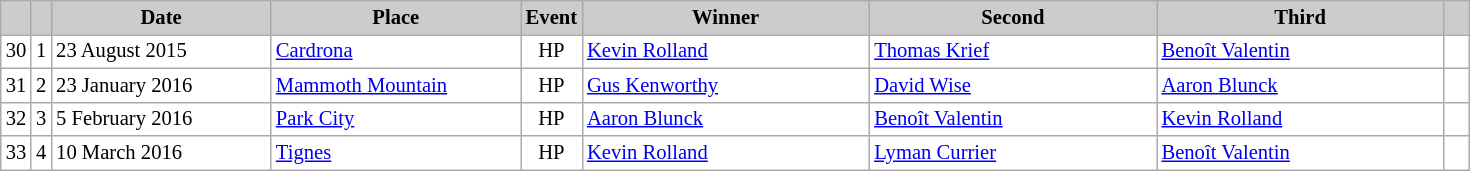<table class="wikitable plainrowheaders" style="background:#fff; font-size:86%; line-height:16px; border:grey solid 1px; border-collapse:collapse;">
<tr style="background:#ccc; text-align:center;">
<th scope="col" style="background:#ccc; width=20 px;"></th>
<th scope="col" style="background:#ccc; width=30 px;"></th>
<th scope="col" style="background:#ccc; width:140px;">Date</th>
<th scope="col" style="background:#ccc; width:160px;">Place</th>
<th scope="col" style="background:#ccc; width:15px;">Event</th>
<th scope="col" style="background:#ccc; width:185px;">Winner</th>
<th scope="col" style="background:#ccc; width:185px;">Second</th>
<th scope="col" style="background:#ccc; width:185px;">Third</th>
<th scope="col" style="background:#ccc; width:10px;"></th>
</tr>
<tr>
<td align=center>30</td>
<td align=center>1</td>
<td>23 August 2015</td>
<td> <a href='#'>Cardrona</a></td>
<td align=center>HP</td>
<td> <a href='#'>Kevin Rolland</a></td>
<td> <a href='#'>Thomas Krief</a></td>
<td> <a href='#'>Benoît Valentin</a></td>
<td></td>
</tr>
<tr>
<td align=center>31</td>
<td align=center>2</td>
<td>23 January 2016</td>
<td> <a href='#'>Mammoth Mountain</a></td>
<td align=center>HP</td>
<td> <a href='#'>Gus Kenworthy</a></td>
<td> <a href='#'>David Wise</a></td>
<td> <a href='#'>Aaron Blunck</a></td>
<td></td>
</tr>
<tr>
<td align=center>32</td>
<td align=center>3</td>
<td>5 February 2016</td>
<td> <a href='#'>Park City</a></td>
<td align=center>HP</td>
<td> <a href='#'>Aaron Blunck</a></td>
<td> <a href='#'>Benoît Valentin</a></td>
<td> <a href='#'>Kevin Rolland</a></td>
<td></td>
</tr>
<tr>
<td align=center>33</td>
<td align=center>4</td>
<td>10 March 2016</td>
<td> <a href='#'>Tignes</a></td>
<td align=center>HP</td>
<td> <a href='#'>Kevin Rolland</a></td>
<td> <a href='#'>Lyman Currier</a></td>
<td> <a href='#'>Benoît Valentin</a></td>
<td></td>
</tr>
</table>
